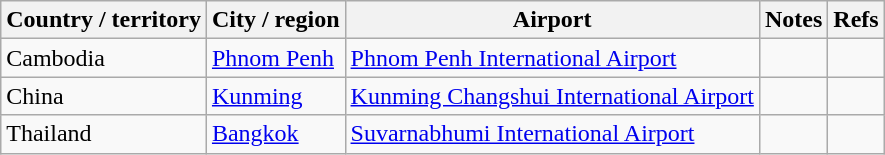<table class="sortable wikitable ">
<tr>
<th>Country / territory</th>
<th>City / region</th>
<th>Airport</th>
<th>Notes</th>
<th>Refs</th>
</tr>
<tr>
<td rowspan="1">Cambodia</td>
<td><a href='#'>Phnom Penh</a></td>
<td><a href='#'>Phnom Penh International Airport</a></td>
<td></td>
<td align=center></td>
</tr>
<tr>
<td rowspan="1">China</td>
<td><a href='#'>Kunming</a></td>
<td><a href='#'>Kunming Changshui International Airport</a></td>
<td align=center></td>
<td align=center></td>
</tr>
<tr>
<td rowspan="1">Thailand</td>
<td><a href='#'>Bangkok</a></td>
<td><a href='#'>Suvarnabhumi International Airport</a></td>
<td align=center></td>
</tr>
</table>
